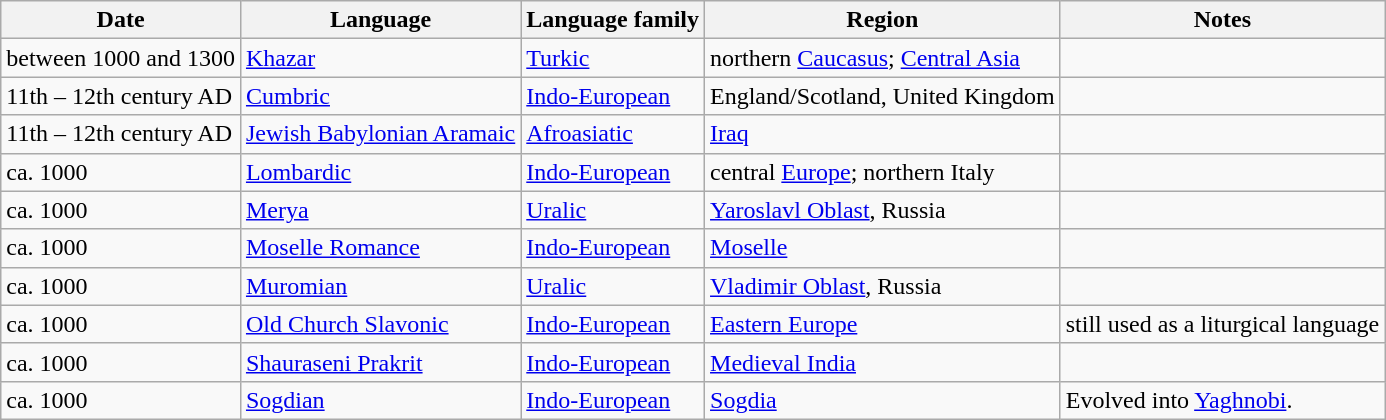<table class="wikitable sortable" border="1">
<tr>
<th>Date</th>
<th>Language</th>
<th>Language family</th>
<th>Region</th>
<th>Notes</th>
</tr>
<tr>
<td>between 1000 and 1300</td>
<td><a href='#'>Khazar</a></td>
<td><a href='#'>Turkic</a></td>
<td>northern <a href='#'>Caucasus</a>; <a href='#'>Central Asia</a></td>
<td></td>
</tr>
<tr>
<td>11th – 12th century AD</td>
<td><a href='#'>Cumbric</a></td>
<td><a href='#'>Indo-European</a></td>
<td>England/Scotland, United Kingdom</td>
<td></td>
</tr>
<tr>
<td>11th – 12th century AD</td>
<td><a href='#'>Jewish Babylonian Aramaic</a></td>
<td><a href='#'>Afroasiatic</a></td>
<td><a href='#'>Iraq</a></td>
<td></td>
</tr>
<tr>
<td>ca. 1000</td>
<td><a href='#'>Lombardic</a></td>
<td><a href='#'>Indo-European</a></td>
<td>central <a href='#'>Europe</a>; northern Italy</td>
<td></td>
</tr>
<tr>
<td>ca. 1000</td>
<td><a href='#'>Merya</a></td>
<td><a href='#'>Uralic</a></td>
<td><a href='#'>Yaroslavl Oblast</a>, Russia</td>
<td></td>
</tr>
<tr>
<td>ca. 1000</td>
<td><a href='#'>Moselle Romance</a></td>
<td><a href='#'>Indo-European</a></td>
<td><a href='#'>Moselle</a></td>
<td></td>
</tr>
<tr>
<td>ca. 1000</td>
<td><a href='#'>Muromian</a></td>
<td><a href='#'>Uralic</a></td>
<td><a href='#'>Vladimir Oblast</a>, Russia</td>
<td></td>
</tr>
<tr>
<td>ca. 1000</td>
<td><a href='#'>Old Church Slavonic</a></td>
<td><a href='#'>Indo-European</a></td>
<td><a href='#'>Eastern Europe</a></td>
<td>still used as a liturgical language</td>
</tr>
<tr>
<td>ca. 1000</td>
<td><a href='#'>Shauraseni Prakrit</a></td>
<td><a href='#'>Indo-European</a></td>
<td><a href='#'>Medieval India</a></td>
<td></td>
</tr>
<tr>
<td>ca. 1000</td>
<td><a href='#'>Sogdian</a></td>
<td><a href='#'>Indo-European</a></td>
<td><a href='#'>Sogdia</a></td>
<td> Evolved into  <a href='#'>Yaghnobi</a>.</td>
</tr>
</table>
